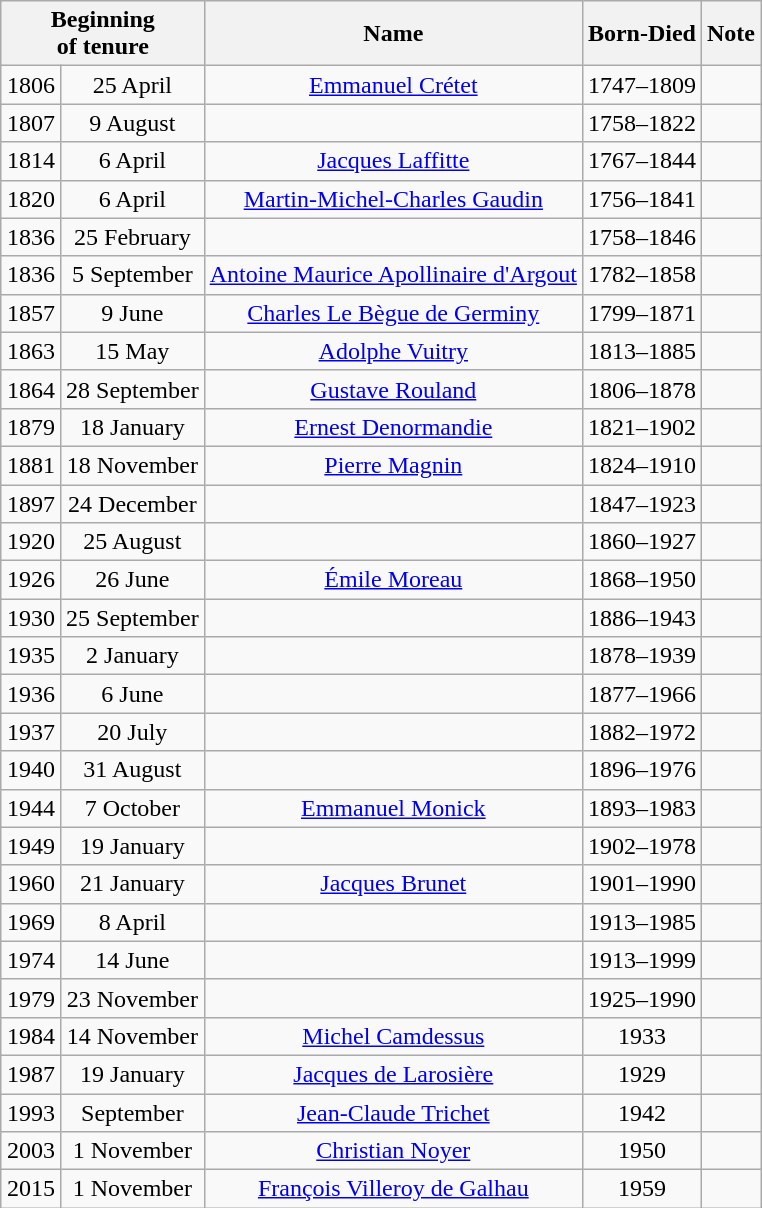<table class="wikitable" style="margin: 1em auto;">
<tr>
<th colspan="2">Beginning<br>of tenure</th>
<th>Name</th>
<th>Born-Died</th>
<th>Note</th>
</tr>
<tr align="center">
<td>1806</td>
<td>25 April</td>
<td><a href='#'>Emmanuel Crétet</a></td>
<td>1747–1809</td>
<td></td>
</tr>
<tr align="center">
<td>1807</td>
<td>9 August</td>
<td></td>
<td>1758–1822</td>
<td></td>
</tr>
<tr align="center">
<td>1814</td>
<td>6 April</td>
<td><a href='#'>Jacques Laffitte</a></td>
<td>1767–1844</td>
<td></td>
</tr>
<tr align="center">
<td>1820</td>
<td>6 April</td>
<td><a href='#'>Martin-Michel-Charles Gaudin</a></td>
<td>1756–1841</td>
<td></td>
</tr>
<tr align="center">
<td>1836</td>
<td>25 February</td>
<td></td>
<td>1758–1846</td>
<td></td>
</tr>
<tr align="center">
<td>1836</td>
<td>5 September</td>
<td><a href='#'>Antoine Maurice Apollinaire d'Argout</a></td>
<td>1782–1858</td>
<td></td>
</tr>
<tr align="center">
<td>1857</td>
<td>9 June</td>
<td><a href='#'>Charles Le Bègue de Germiny</a></td>
<td>1799–1871</td>
<td></td>
</tr>
<tr align="center">
<td>1863</td>
<td>15 May</td>
<td><a href='#'>Adolphe Vuitry</a></td>
<td>1813–1885</td>
<td></td>
</tr>
<tr align="center">
<td>1864</td>
<td>28 September</td>
<td><a href='#'>Gustave Rouland</a></td>
<td>1806–1878</td>
<td></td>
</tr>
<tr align="center">
<td>1879</td>
<td>18 January</td>
<td><a href='#'>Ernest Denormandie</a></td>
<td>1821–1902</td>
<td></td>
</tr>
<tr align="center">
<td>1881</td>
<td>18 November</td>
<td><a href='#'>Pierre Magnin</a></td>
<td>1824–1910</td>
<td></td>
</tr>
<tr align="center">
<td>1897</td>
<td>24 December</td>
<td></td>
<td>1847–1923</td>
<td></td>
</tr>
<tr align="center">
<td>1920</td>
<td>25 August</td>
<td></td>
<td>1860–1927</td>
<td></td>
</tr>
<tr align="center">
<td>1926</td>
<td>26 June</td>
<td><a href='#'>Émile Moreau</a></td>
<td>1868–1950</td>
<td></td>
</tr>
<tr align="center">
<td>1930</td>
<td>25 September</td>
<td></td>
<td>1886–1943</td>
<td></td>
</tr>
<tr align="center">
<td>1935</td>
<td>2 January</td>
<td></td>
<td>1878–1939</td>
<td></td>
</tr>
<tr align="center">
<td>1936</td>
<td>6 June</td>
<td></td>
<td>1877–1966</td>
<td></td>
</tr>
<tr align="center">
<td>1937</td>
<td>20 July</td>
<td></td>
<td>1882–1972</td>
<td></td>
</tr>
<tr align="center">
<td>1940</td>
<td>31 August</td>
<td></td>
<td>1896–1976</td>
<td></td>
</tr>
<tr align="center">
<td>1944</td>
<td>7 October</td>
<td><a href='#'>Emmanuel Monick</a></td>
<td>1893–1983</td>
<td></td>
</tr>
<tr align="center">
<td>1949</td>
<td>19 January</td>
<td></td>
<td>1902–1978</td>
<td></td>
</tr>
<tr align="center">
<td>1960</td>
<td>21 January</td>
<td><a href='#'>Jacques Brunet</a></td>
<td>1901–1990</td>
<td></td>
</tr>
<tr align="center">
<td>1969</td>
<td>8 April</td>
<td></td>
<td>1913–1985</td>
<td></td>
</tr>
<tr align="center">
<td>1974</td>
<td>14 June</td>
<td></td>
<td>1913–1999</td>
<td></td>
</tr>
<tr align="center">
<td>1979</td>
<td>23 November</td>
<td></td>
<td>1925–1990</td>
<td></td>
</tr>
<tr align="center">
<td>1984</td>
<td>14 November</td>
<td><a href='#'>Michel Camdessus</a></td>
<td>1933</td>
<td></td>
</tr>
<tr align="center">
<td>1987</td>
<td>19 January</td>
<td><a href='#'>Jacques de Larosière</a></td>
<td>1929</td>
<td></td>
</tr>
<tr align="center">
<td>1993</td>
<td>September</td>
<td><a href='#'>Jean-Claude Trichet</a></td>
<td>1942</td>
<td></td>
</tr>
<tr align="center">
<td>2003</td>
<td>1 November</td>
<td><a href='#'>Christian Noyer</a></td>
<td>1950</td>
<td></td>
</tr>
<tr align="center">
<td>2015</td>
<td>1 November</td>
<td><a href='#'>François Villeroy de Galhau</a></td>
<td>1959</td>
<td></td>
</tr>
</table>
